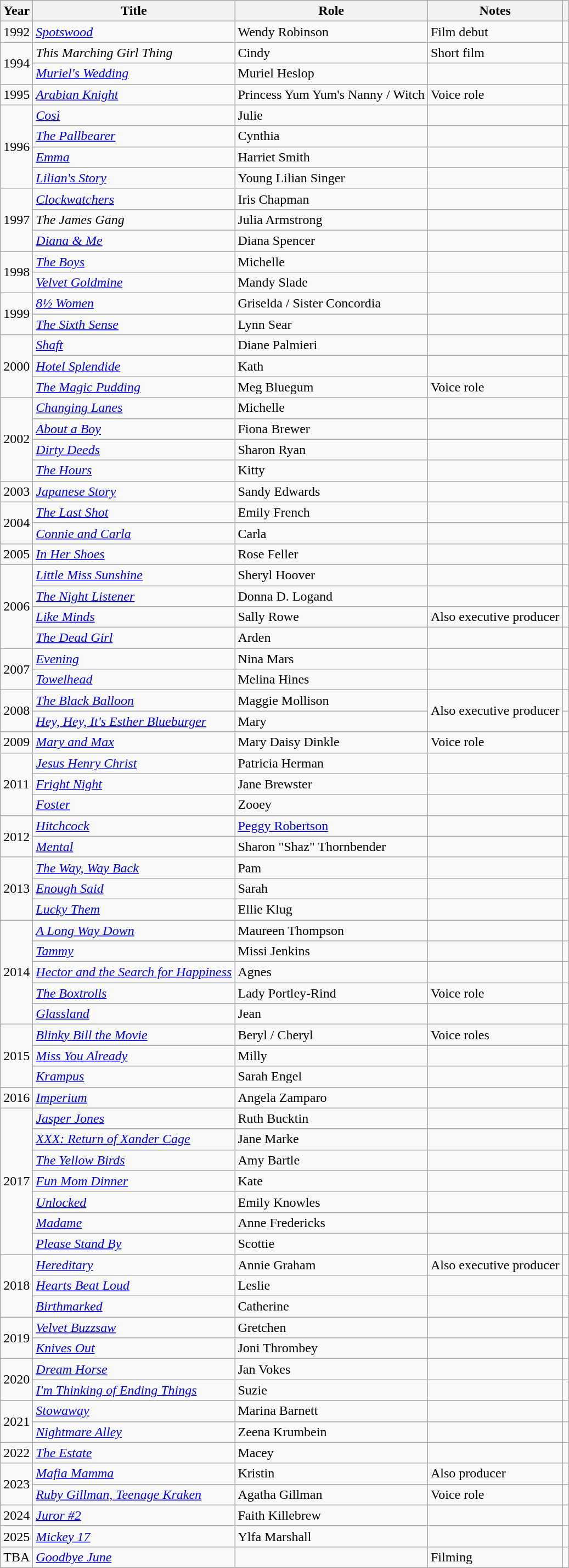<table class="wikitable plainrowheaders sortable">
<tr>
<th scope="col">Year</th>
<th scope="col">Title</th>
<th scope="col">Role</th>
<th scope="col" class="unsortable">Notes</th>
<th scope="col" class="unsortable"></th>
</tr>
<tr>
<td>1992</td>
<td scope="row"><em><a href='#'>Spotswood</a></em></td>
<td>Wendy Robinson</td>
<td>Film debut</td>
<td></td>
</tr>
<tr>
<td rowspan="2">1994</td>
<td scope="row"><em>This Marching Girl Thing</em></td>
<td>Cindy</td>
<td>Short film</td>
<td></td>
</tr>
<tr>
<td scope="row"><em><a href='#'>Muriel's Wedding</a></em></td>
<td>Muriel Heslop</td>
<td></td>
<td></td>
</tr>
<tr>
<td>1995</td>
<td scope="row"><em><a href='#'>Arabian Knight</a></em></td>
<td>Princess Yum Yum's Nanny / Witch</td>
<td>Voice role</td>
<td></td>
</tr>
<tr>
<td rowspan="4">1996</td>
<td scope="row"><em><a href='#'>Così</a></em></td>
<td>Julie</td>
<td></td>
<td></td>
</tr>
<tr>
<td scope="row"><em><a href='#'>The Pallbearer</a></em></td>
<td>Cynthia</td>
<td></td>
<td></td>
</tr>
<tr>
<td scope="row"><em><a href='#'>Emma</a></em></td>
<td>Harriet Smith</td>
<td></td>
<td></td>
</tr>
<tr>
<td scope="row"><em><a href='#'>Lilian's Story</a></em></td>
<td>Young Lilian Singer</td>
<td></td>
<td></td>
</tr>
<tr>
<td rowspan="3">1997</td>
<td scope="row"><em><a href='#'>Clockwatchers</a></em></td>
<td>Iris Chapman</td>
<td></td>
<td></td>
</tr>
<tr>
<td scope="row"><em>The James Gang</em></td>
<td>Julia Armstrong</td>
<td></td>
<td></td>
</tr>
<tr>
<td scope="row"><em><a href='#'>Diana & Me</a></em></td>
<td>Diana Spencer</td>
<td></td>
<td></td>
</tr>
<tr>
<td rowspan="2">1998</td>
<td scope="row"><em><a href='#'>The Boys</a></em></td>
<td>Michelle</td>
<td></td>
<td></td>
</tr>
<tr>
<td scope="row"><em><a href='#'>Velvet Goldmine</a></em></td>
<td>Mandy Slade</td>
<td></td>
<td></td>
</tr>
<tr>
<td rowspan="2">1999</td>
<td scope="row"><em><a href='#'>8½ Women</a></em></td>
<td>Griselda / Sister Concordia</td>
<td></td>
<td></td>
</tr>
<tr>
<td scope="row"><em><a href='#'>The Sixth Sense</a></em></td>
<td>Lynn Sear</td>
<td></td>
<td></td>
</tr>
<tr>
<td rowspan="3">2000</td>
<td scope="row"><em><a href='#'>Shaft</a></em></td>
<td>Diane Palmieri</td>
<td></td>
<td></td>
</tr>
<tr>
<td scope="row"><em><a href='#'>Hotel Splendide</a></em></td>
<td>Kath</td>
<td></td>
<td></td>
</tr>
<tr>
<td scope="row"><em><a href='#'>The Magic Pudding</a></em></td>
<td>Meg Bluegum</td>
<td>Voice role</td>
<td></td>
</tr>
<tr>
<td rowspan="4">2002</td>
<td scope="row"><em><a href='#'>Changing Lanes</a></em></td>
<td>Michelle</td>
<td></td>
<td></td>
</tr>
<tr>
<td scope="row"><em><a href='#'>About a Boy</a></em></td>
<td>Fiona Brewer</td>
<td></td>
<td></td>
</tr>
<tr>
<td scope="row"><em><a href='#'>Dirty Deeds</a></em></td>
<td>Sharon Ryan</td>
<td></td>
<td></td>
</tr>
<tr>
<td scope="row"><em><a href='#'>The Hours</a></em></td>
<td>Kitty</td>
<td></td>
<td></td>
</tr>
<tr>
<td>2003</td>
<td scope="row"><em><a href='#'>Japanese Story</a></em></td>
<td>Sandy Edwards</td>
<td></td>
<td></td>
</tr>
<tr>
<td rowspan="2">2004</td>
<td scope="row"><em><a href='#'>The Last Shot</a></em></td>
<td>Emily French</td>
<td></td>
<td></td>
</tr>
<tr>
<td scope="row"><em><a href='#'>Connie and Carla</a></em></td>
<td>Carla</td>
<td></td>
<td></td>
</tr>
<tr>
<td>2005</td>
<td scope="row"><em><a href='#'>In Her Shoes</a></em></td>
<td>Rose Feller</td>
<td></td>
<td></td>
</tr>
<tr>
<td rowspan="4">2006</td>
<td scope="row"><em><a href='#'>Little Miss Sunshine</a></em></td>
<td>Sheryl Hoover</td>
<td></td>
<td></td>
</tr>
<tr>
<td scope="row"><em><a href='#'>The Night Listener</a></em></td>
<td>Donna D. Logand</td>
<td></td>
<td></td>
</tr>
<tr>
<td scope="row"><em><a href='#'>Like Minds</a></em></td>
<td>Sally Rowe</td>
<td>Also executive producer</td>
<td></td>
</tr>
<tr>
<td scope="row"><em><a href='#'>The Dead Girl</a></em></td>
<td>Arden</td>
<td></td>
<td></td>
</tr>
<tr>
<td rowspan="2">2007</td>
<td scope="row"><em><a href='#'>Evening</a></em></td>
<td>Nina Mars</td>
<td></td>
<td></td>
</tr>
<tr>
<td scope="row"><em><a href='#'>Towelhead</a></em></td>
<td>Melina Hines</td>
<td></td>
<td></td>
</tr>
<tr>
<td rowspan="2">2008</td>
<td scope="row"><em><a href='#'>The Black Balloon</a></em></td>
<td>Maggie Mollison</td>
<td rowspan="2">Also executive producer</td>
<td></td>
</tr>
<tr>
<td scope="row"><em><a href='#'>Hey, Hey, It's Esther Blueburger</a></em></td>
<td>Mary</td>
<td></td>
</tr>
<tr>
<td>2009</td>
<td scope="row"><em><a href='#'>Mary and Max</a></em></td>
<td>Mary Daisy Dinkle</td>
<td>Voice role</td>
<td></td>
</tr>
<tr>
<td rowspan="3">2011</td>
<td scope="row"><em><a href='#'>Jesus Henry Christ</a></em></td>
<td>Patricia Herman</td>
<td></td>
<td></td>
</tr>
<tr>
<td scope="row"><em><a href='#'>Fright Night</a></em></td>
<td>Jane Brewster</td>
<td></td>
<td></td>
</tr>
<tr>
<td scope="row"><em><a href='#'>Foster</a></em></td>
<td>Zooey</td>
<td></td>
<td></td>
</tr>
<tr>
<td rowspan="2">2012</td>
<td scope="row"><em><a href='#'>Hitchcock</a></em></td>
<td><a href='#'>Peggy Robertson</a></td>
<td></td>
<td></td>
</tr>
<tr>
<td scope="row"><em><a href='#'>Mental</a></em></td>
<td>Sharon "Shaz" Thornbender</td>
<td></td>
<td></td>
</tr>
<tr>
<td rowspan="3">2013</td>
<td scope="row"><em><a href='#'>The Way, Way Back</a></em></td>
<td>Pam</td>
<td></td>
<td></td>
</tr>
<tr>
<td scope="row"><em><a href='#'>Enough Said</a></em></td>
<td>Sarah</td>
<td></td>
<td></td>
</tr>
<tr>
<td scope="row"><em><a href='#'>Lucky Them</a></em></td>
<td>Ellie Klug</td>
<td></td>
<td></td>
</tr>
<tr>
<td rowspan="5">2014</td>
<td scope="row"><em><a href='#'>A Long Way Down</a></em></td>
<td>Maureen Thompson</td>
<td></td>
<td></td>
</tr>
<tr>
<td scope="row"><em><a href='#'>Tammy</a></em></td>
<td>Missi Jenkins</td>
<td></td>
<td></td>
</tr>
<tr>
<td scope="row"><em><a href='#'>Hector and the Search for Happiness</a></em></td>
<td>Agnes</td>
<td></td>
<td></td>
</tr>
<tr>
<td scope="row"><em><a href='#'>The Boxtrolls</a></em></td>
<td>Lady Portley-Rind</td>
<td>Voice role</td>
<td></td>
</tr>
<tr>
<td scope="row"><em><a href='#'>Glassland</a></em></td>
<td>Jean</td>
<td></td>
<td></td>
</tr>
<tr>
<td rowspan="3">2015</td>
<td scope="row"><em><a href='#'>Blinky Bill the Movie</a></em></td>
<td>Beryl / Cheryl</td>
<td>Voice roles</td>
<td></td>
</tr>
<tr>
<td scope="row"><em><a href='#'>Miss You Already</a></em></td>
<td>Milly</td>
<td></td>
<td></td>
</tr>
<tr>
<td scope="row"><em><a href='#'>Krampus</a></em></td>
<td>Sarah Engel</td>
<td></td>
<td></td>
</tr>
<tr>
<td>2016</td>
<td scope="row"><em><a href='#'>Imperium</a></em></td>
<td>Angela Zamparo</td>
<td></td>
<td></td>
</tr>
<tr>
<td rowspan="7">2017</td>
<td scope="row"><em><a href='#'>Jasper Jones</a></em></td>
<td>Ruth Bucktin</td>
<td></td>
<td></td>
</tr>
<tr>
<td scope="row"><em><a href='#'>XXX: Return of Xander Cage</a></em></td>
<td>Jane Marke</td>
<td></td>
<td></td>
</tr>
<tr>
<td scope="row"><em><a href='#'>The Yellow Birds</a></em></td>
<td>Amy Bartle</td>
<td></td>
<td></td>
</tr>
<tr>
<td scope="row"><em><a href='#'>Fun Mom Dinner</a></em></td>
<td>Kate</td>
<td></td>
<td></td>
</tr>
<tr>
<td scope="row"><em><a href='#'>Unlocked</a></em></td>
<td>Emily Knowles</td>
<td></td>
<td></td>
</tr>
<tr>
<td scope="row"><em><a href='#'>Madame</a></em></td>
<td>Anne Fredericks</td>
<td></td>
<td></td>
</tr>
<tr>
<td scope="row"><em><a href='#'>Please Stand By</a></em></td>
<td>Scottie</td>
<td></td>
<td></td>
</tr>
<tr>
<td rowspan="3">2018</td>
<td scope="row"><em><a href='#'>Hereditary</a></em></td>
<td>Annie Graham</td>
<td>Also executive producer</td>
<td></td>
</tr>
<tr>
<td scope="row"><em><a href='#'>Hearts Beat Loud</a></em></td>
<td>Leslie</td>
<td></td>
<td></td>
</tr>
<tr>
<td scope="row"><em><a href='#'>Birthmarked</a></em></td>
<td>Catherine</td>
<td></td>
<td></td>
</tr>
<tr>
<td rowspan="2">2019</td>
<td scope="row"><em><a href='#'>Velvet Buzzsaw</a></em></td>
<td>Gretchen</td>
<td></td>
<td></td>
</tr>
<tr>
<td scope="row"><em><a href='#'>Knives Out</a></em></td>
<td>Joni Thrombey</td>
<td></td>
<td></td>
</tr>
<tr>
<td rowspan="2">2020</td>
<td scope="row"><em><a href='#'>Dream Horse</a></em></td>
<td>Jan Vokes</td>
<td></td>
<td></td>
</tr>
<tr>
<td scope="row"><em><a href='#'>I'm Thinking of Ending Things</a></em></td>
<td>Suzie</td>
<td></td>
<td></td>
</tr>
<tr>
<td rowspan="2">2021</td>
<td scope="row"><em><a href='#'>Stowaway</a></em></td>
<td>Marina Barnett</td>
<td></td>
<td></td>
</tr>
<tr>
<td scope="row"><em><a href='#'>Nightmare Alley</a></em></td>
<td>Zeena Krumbein</td>
<td></td>
<td></td>
</tr>
<tr>
<td>2022</td>
<td scope="row"><em><a href='#'>The Estate</a></em></td>
<td>Macey</td>
<td></td>
<td></td>
</tr>
<tr>
<td rowspan="2">2023</td>
<td scope="row"><em><a href='#'>Mafia Mamma</a></em></td>
<td>Kristin</td>
<td>Also producer</td>
<td></td>
</tr>
<tr>
<td scope="row"><em><a href='#'>Ruby Gillman, Teenage Kraken</a></em></td>
<td>Agatha Gillman</td>
<td>Voice role</td>
<td></td>
</tr>
<tr>
<td>2024</td>
<td scope="row"><em><a href='#'>Juror #2</a></em></td>
<td>Faith Killebrew</td>
<td></td>
<td></td>
</tr>
<tr>
<td>2025</td>
<td scope="row"><em><a href='#'>Mickey 17</a></em></td>
<td>Ylfa Marshall</td>
<td></td>
<td></td>
</tr>
<tr>
<td>TBA</td>
<td scope="row"><em><a href='#'>Goodbye June</a></em></td>
<td></td>
<td>Filming</td>
<td></td>
</tr>
</table>
